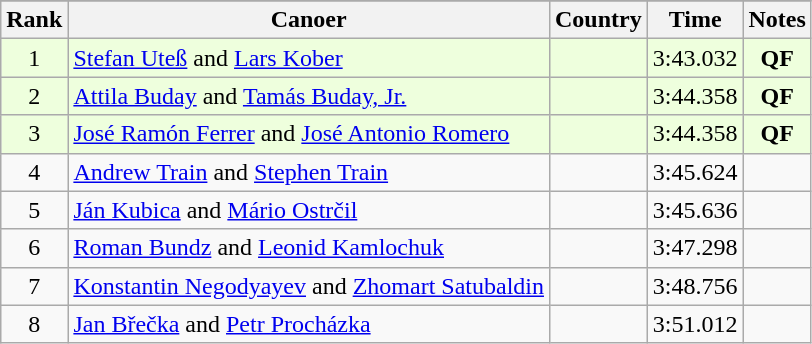<table class="wikitable sortable">
<tr>
</tr>
<tr>
<th>Rank</th>
<th>Canoer</th>
<th>Country</th>
<th>Time</th>
<th>Notes</th>
</tr>
<tr bgcolor = "eeffdd">
<td align="center">1</td>
<td align="left"><a href='#'>Stefan Uteß</a> and <a href='#'>Lars Kober</a></td>
<td align="left"></td>
<td align="center">3:43.032</td>
<td align="center"><strong>QF</strong></td>
</tr>
<tr bgcolor = "eeffdd">
<td align="center">2</td>
<td align="left"><a href='#'>Attila Buday</a> and <a href='#'>Tamás Buday, Jr.</a></td>
<td align="left"></td>
<td align="center">3:44.358</td>
<td align="center"><strong>QF</strong></td>
</tr>
<tr bgcolor = "eeffdd">
<td align="center">3</td>
<td align="left"><a href='#'>José Ramón Ferrer</a> and <a href='#'>José Antonio Romero</a></td>
<td align="left"></td>
<td align="center">3:44.358</td>
<td align="center"><strong>QF</strong></td>
</tr>
<tr>
<td align="center">4</td>
<td align="left"><a href='#'>Andrew Train</a> and <a href='#'>Stephen Train</a></td>
<td align="left"></td>
<td align="center">3:45.624</td>
<td align="center"></td>
</tr>
<tr>
<td align="center">5</td>
<td align="left"><a href='#'>Ján Kubica</a> and <a href='#'>Mário Ostrčil</a></td>
<td align="left"></td>
<td align="center">3:45.636</td>
<td align="center"></td>
</tr>
<tr>
<td align="center">6</td>
<td align="left"><a href='#'>Roman Bundz</a> and <a href='#'>Leonid Kamlochuk</a></td>
<td align="left"></td>
<td align="center">3:47.298</td>
<td align="center"></td>
</tr>
<tr>
<td align="center">7</td>
<td align="left"><a href='#'>Konstantin Negodyayev</a> and <a href='#'>Zhomart Satubaldin</a></td>
<td align="left"></td>
<td align="center">3:48.756</td>
<td align="center"></td>
</tr>
<tr>
<td align="center">8</td>
<td align="left"><a href='#'>Jan Břečka</a> and <a href='#'>Petr Procházka</a></td>
<td align="left"></td>
<td align="center">3:51.012</td>
<td align="center"></td>
</tr>
</table>
